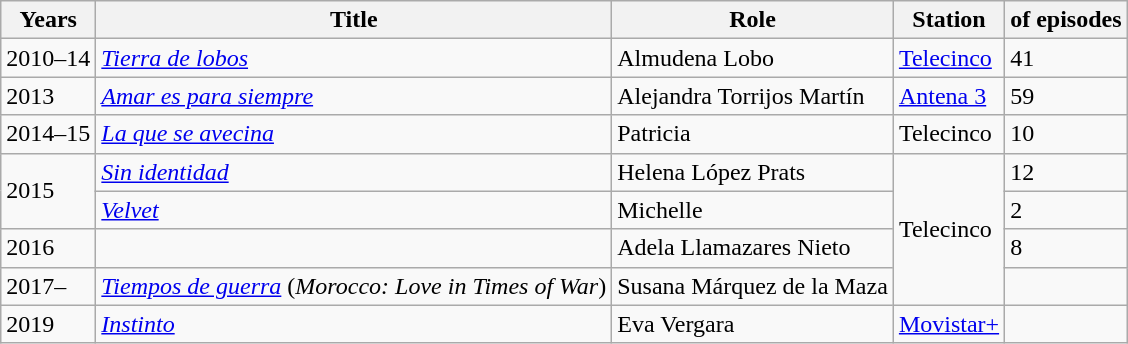<table class="wikitable">
<tr>
<th>Years</th>
<th>Title</th>
<th>Role</th>
<th>Station</th>
<th> of episodes</th>
</tr>
<tr>
<td>2010–14</td>
<td><em><a href='#'>Tierra de lobos</a></em></td>
<td>Almudena Lobo</td>
<td><a href='#'>Telecinco</a></td>
<td>41</td>
</tr>
<tr>
<td>2013</td>
<td><em><a href='#'>Amar es para siempre</a></em></td>
<td>Alejandra Torrijos Martín</td>
<td><a href='#'>Antena 3</a></td>
<td>59</td>
</tr>
<tr>
<td>2014–15</td>
<td><em><a href='#'>La que se avecina</a></em></td>
<td>Patricia</td>
<td>Telecinco</td>
<td>10</td>
</tr>
<tr>
<td rowspan="2">2015</td>
<td><em><a href='#'>Sin identidad</a></em></td>
<td>Helena López Prats</td>
<td rowspan="4">Telecinco</td>
<td>12</td>
</tr>
<tr>
<td><em><a href='#'>Velvet</a></em></td>
<td>Michelle</td>
<td>2</td>
</tr>
<tr>
<td>2016</td>
<td><em></em></td>
<td>Adela Llamazares Nieto</td>
<td>8</td>
</tr>
<tr>
<td>2017–</td>
<td><em><a href='#'>Tiempos de guerra</a></em> (<em>Morocco: Love in Times of War</em>)</td>
<td>Susana Márquez de la Maza</td>
<td></td>
</tr>
<tr>
<td>2019</td>
<td><em><a href='#'>Instinto</a></em></td>
<td>Eva Vergara</td>
<td><a href='#'>Movistar+</a></td>
<td></td>
</tr>
</table>
